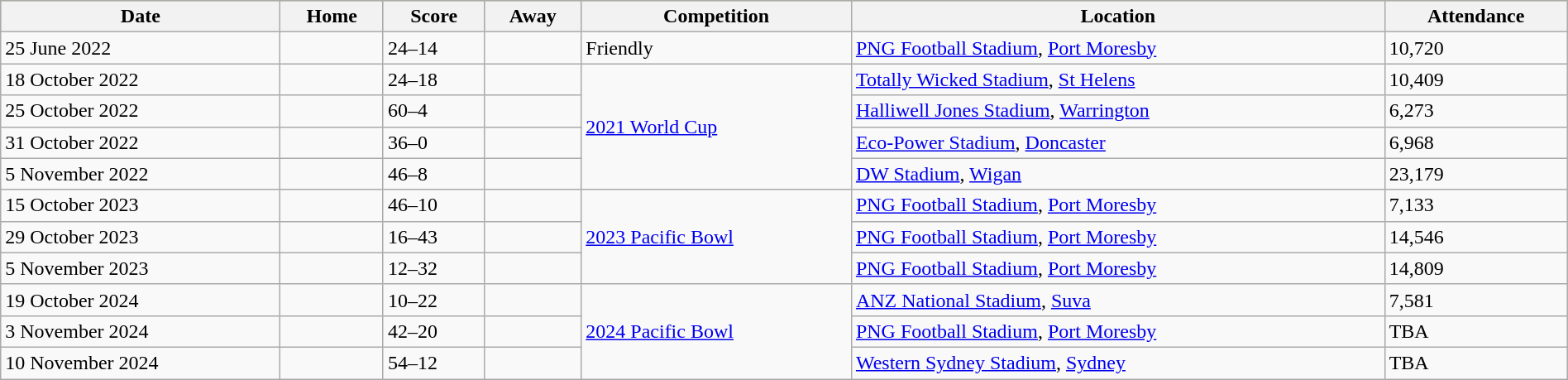<table class="wikitable" width=100%>
<tr bgcolor=#bdb76b>
<th>Date</th>
<th>Home</th>
<th>Score</th>
<th>Away</th>
<th>Competition</th>
<th>Location</th>
<th>Attendance</th>
</tr>
<tr>
<td>25 June 2022</td>
<td></td>
<td>24–14</td>
<td></td>
<td>Friendly</td>
<td> <a href='#'>PNG Football Stadium</a>, <a href='#'>Port Moresby</a></td>
<td>10,720</td>
</tr>
<tr>
<td>18 October 2022</td>
<td></td>
<td>24–18</td>
<td></td>
<td rowspan="4"><a href='#'>2021 World Cup</a></td>
<td> <a href='#'>Totally Wicked Stadium</a>, <a href='#'>St Helens</a></td>
<td>10,409</td>
</tr>
<tr>
<td>25 October 2022</td>
<td></td>
<td>60–4</td>
<td></td>
<td> <a href='#'>Halliwell Jones Stadium</a>, <a href='#'>Warrington</a></td>
<td>6,273</td>
</tr>
<tr>
<td>31 October 2022</td>
<td></td>
<td>36–0</td>
<td></td>
<td> <a href='#'>Eco-Power Stadium</a>, <a href='#'>Doncaster</a></td>
<td>6,968</td>
</tr>
<tr>
<td>5 November 2022</td>
<td></td>
<td>46–8</td>
<td></td>
<td> <a href='#'>DW Stadium</a>, <a href='#'>Wigan</a></td>
<td>23,179</td>
</tr>
<tr>
<td>15 October 2023</td>
<td></td>
<td>46–10</td>
<td></td>
<td rowspan="3"><a href='#'>2023 Pacific Bowl</a></td>
<td> <a href='#'>PNG Football Stadium</a>, <a href='#'>Port Moresby</a></td>
<td>7,133</td>
</tr>
<tr>
<td>29 October 2023</td>
<td></td>
<td>16–43</td>
<td></td>
<td> <a href='#'>PNG Football Stadium</a>, <a href='#'>Port Moresby</a></td>
<td>14,546</td>
</tr>
<tr>
<td>5 November 2023</td>
<td></td>
<td>12–32</td>
<td></td>
<td> <a href='#'>PNG Football Stadium</a>, <a href='#'>Port Moresby</a></td>
<td>14,809</td>
</tr>
<tr>
<td>19 October 2024</td>
<td></td>
<td>10–22</td>
<td></td>
<td rowspan="3"><a href='#'>2024 Pacific Bowl</a></td>
<td> <a href='#'>ANZ National Stadium</a>, <a href='#'>Suva</a></td>
<td>7,581</td>
</tr>
<tr>
<td>3 November 2024</td>
<td></td>
<td>42–20</td>
<td></td>
<td> <a href='#'>PNG Football Stadium</a>, <a href='#'>Port Moresby</a></td>
<td>TBA</td>
</tr>
<tr>
<td>10 November 2024</td>
<td></td>
<td>54–12</td>
<td></td>
<td> <a href='#'>Western Sydney Stadium</a>, <a href='#'>Sydney</a></td>
<td>TBA</td>
</tr>
</table>
